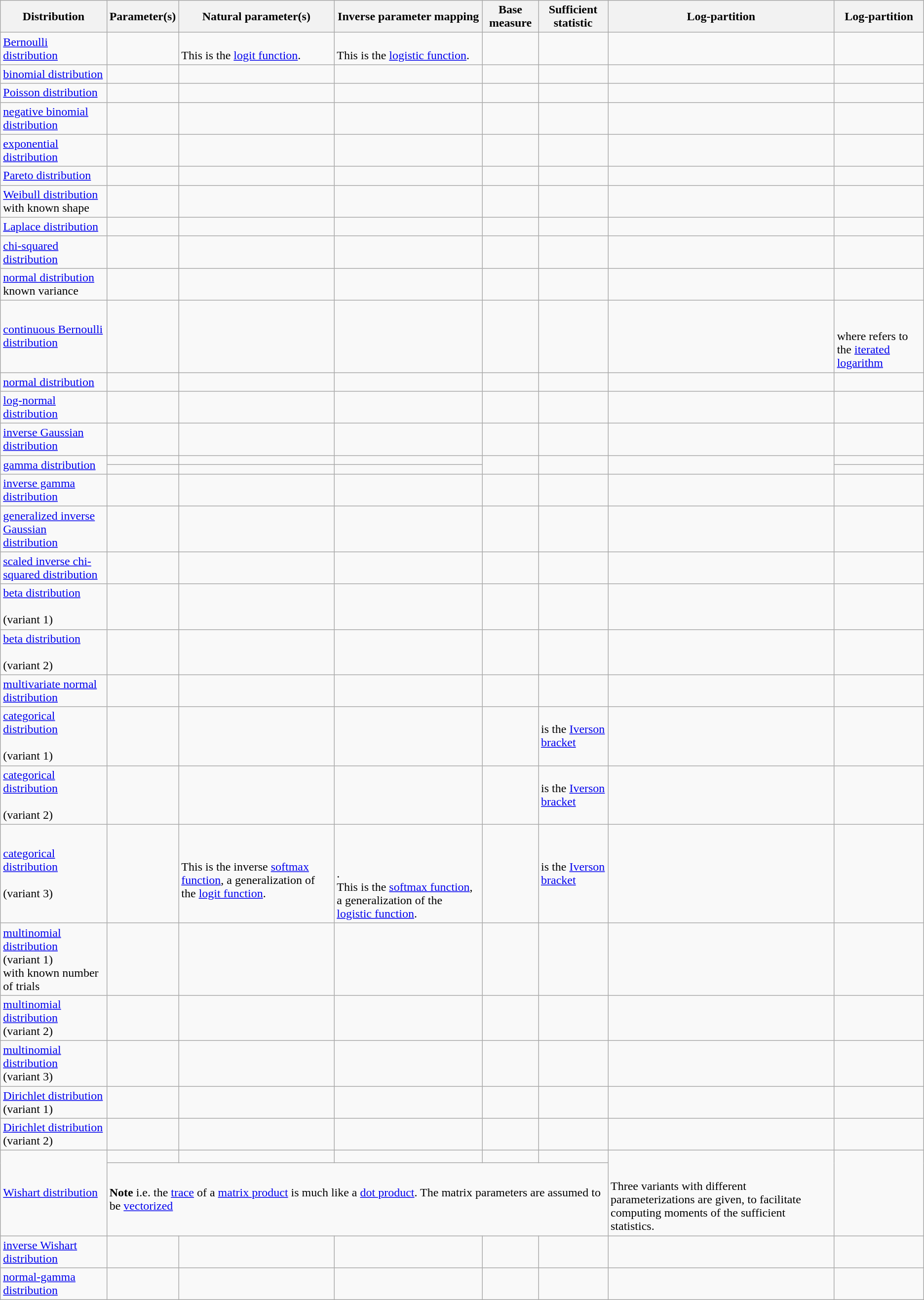<table class="wikitable">
<tr>
<th>Distribution</th>
<th>Parameter(s) </th>
<th>Natural parameter(s) </th>
<th>Inverse parameter mapping</th>
<th>Base measure </th>
<th>Sufficient statistic </th>
<th>Log-partition </th>
<th>Log-partition </th>
</tr>
<tr>
<td><a href='#'>Bernoulli distribution</a></td>
<td></td>
<td> <br> This is the <a href='#'>logit function</a>.</td>
<td> <br> This is the <a href='#'>logistic function</a>.</td>
<td></td>
<td></td>
<td></td>
<td></td>
</tr>
<tr>
<td><a href='#'>binomial distribution</a><br></td>
<td></td>
<td></td>
<td></td>
<td></td>
<td></td>
<td></td>
<td></td>
</tr>
<tr>
<td><a href='#'>Poisson distribution</a></td>
<td></td>
<td></td>
<td></td>
<td></td>
<td></td>
<td></td>
<td></td>
</tr>
<tr>
<td><a href='#'>negative binomial distribution</a><br></td>
<td></td>
<td></td>
<td></td>
<td></td>
<td></td>
<td></td>
<td></td>
</tr>
<tr>
<td><a href='#'>exponential distribution</a></td>
<td></td>
<td></td>
<td></td>
<td></td>
<td></td>
<td></td>
<td></td>
</tr>
<tr>
<td><a href='#'>Pareto distribution</a><br></td>
<td></td>
<td></td>
<td></td>
<td></td>
<td></td>
<td></td>
<td></td>
</tr>
<tr>
<td><a href='#'>Weibull distribution</a><br>with known shape </td>
<td></td>
<td></td>
<td></td>
<td></td>
<td></td>
<td></td>
<td></td>
</tr>
<tr>
<td><a href='#'>Laplace distribution</a><br></td>
<td></td>
<td></td>
<td></td>
<td></td>
<td></td>
<td></td>
<td></td>
</tr>
<tr>
<td><a href='#'>chi-squared distribution</a></td>
<td></td>
<td></td>
<td></td>
<td></td>
<td></td>
<td></td>
<td></td>
</tr>
<tr>
<td><a href='#'>normal distribution</a><br>known variance</td>
<td></td>
<td></td>
<td></td>
<td></td>
<td></td>
<td></td>
<td></td>
</tr>
<tr>
<td><a href='#'>continuous Bernoulli distribution</a></td>
<td></td>
<td></td>
<td></td>
<td></td>
<td></td>
<td></td>
<td><br><br> where  refers to the <a href='#'>iterated logarithm</a></td>
</tr>
<tr>
<td><a href='#'>normal distribution</a></td>
<td></td>
<td></td>
<td></td>
<td></td>
<td></td>
<td></td>
<td></td>
</tr>
<tr>
<td><a href='#'>log-normal distribution</a></td>
<td></td>
<td></td>
<td></td>
<td></td>
<td></td>
<td></td>
<td></td>
</tr>
<tr>
<td><a href='#'>inverse Gaussian distribution</a></td>
<td></td>
<td></td>
<td></td>
<td></td>
<td></td>
<td></td>
<td></td>
</tr>
<tr>
<td rowspan=2><a href='#'>gamma distribution</a></td>
<td></td>
<td></td>
<td></td>
<td rowspan=2></td>
<td rowspan=2></td>
<td rowspan=2></td>
<td></td>
</tr>
<tr>
<td></td>
<td></td>
<td></td>
<td></td>
</tr>
<tr>
<td><a href='#'>inverse gamma distribution</a></td>
<td></td>
<td></td>
<td></td>
<td></td>
<td></td>
<td></td>
<td></td>
</tr>
<tr>
<td><a href='#'>generalized inverse Gaussian distribution</a></td>
<td></td>
<td></td>
<td></td>
<td></td>
<td></td>
<td></td>
<td></td>
</tr>
<tr>
<td><a href='#'>scaled inverse chi-squared distribution</a></td>
<td></td>
<td></td>
<td></td>
<td></td>
<td></td>
<td></td>
<td></td>
</tr>
<tr>
<td><a href='#'>beta distribution</a><br><br>(variant 1)</td>
<td></td>
<td></td>
<td></td>
<td></td>
<td></td>
<td></td>
<td></td>
</tr>
<tr>
<td><a href='#'>beta distribution</a><br><br>(variant 2)</td>
<td></td>
<td></td>
<td></td>
<td></td>
<td></td>
<td></td>
<td></td>
</tr>
<tr>
<td><a href='#'>multivariate normal distribution</a></td>
<td></td>
<td></td>
<td></td>
<td></td>
<td></td>
<td></td>
<td></td>
</tr>
<tr>
<td><a href='#'>categorical distribution</a><br><br>(variant 1)</td>
<td><br><br></td>
<td></td>
<td> <br><br></td>
<td></td>
<td> is the <a href='#'>Iverson bracket</a></td>
<td></td>
<td></td>
</tr>
<tr>
<td><a href='#'>categorical distribution</a><br><br>(variant 2)</td>
<td><br><br></td>
<td></td>
<td></td>
<td></td>
<td> is the <a href='#'>Iverson bracket</a></td>
<td></td>
<td></td>
</tr>
<tr>
<td><a href='#'>categorical distribution</a><br><br>(variant 3)</td>
<td><br><br></td>
<td><br>This is the inverse <a href='#'>softmax function</a>, a generalization of the <a href='#'>logit function</a>.</td>
<td><br><br>
<br>.<br>This is the <a href='#'>softmax function</a>, a generalization of the <a href='#'>logistic function</a>.</td>
<td></td>
<td> is the <a href='#'>Iverson bracket</a></td>
<td></td>
<td></td>
</tr>
<tr>
<td><a href='#'>multinomial distribution</a><br>(variant 1)<br>with known number of trials </td>
<td><br><br></td>
<td></td>
<td><br><br></td>
<td></td>
<td></td>
<td></td>
<td></td>
</tr>
<tr>
<td><a href='#'>multinomial distribution</a><br>(variant 2)<br></td>
<td><br><br></td>
<td></td>
<td><br><br></td>
<td></td>
<td></td>
<td></td>
<td></td>
</tr>
<tr>
<td><a href='#'>multinomial distribution</a><br>(variant 3)<br></td>
<td><br><br></td>
<td></td>
<td><br><br><br></td>
<td></td>
<td></td>
<td></td>
<td></td>
</tr>
<tr>
<td><a href='#'>Dirichlet distribution</a><br>(variant 1)</td>
<td></td>
<td></td>
<td></td>
<td></td>
<td></td>
<td></td>
<td></td>
</tr>
<tr>
<td><a href='#'>Dirichlet distribution</a><br>(variant 2)</td>
<td></td>
<td></td>
<td></td>
<td></td>
<td></td>
<td></td>
<td></td>
</tr>
<tr>
<td rowspan=2><a href='#'>Wishart distribution</a></td>
<td></td>
<td></td>
<td></td>
<td></td>
<td></td>
<td rowspan=2><br><br>
Three variants with different parameterizations are given, to facilitate computing moments of the sufficient statistics.</td>
<td rowspan=2></td>
</tr>
<tr>
<td colspan=5><strong>Note</strong> i.e. the <a href='#'>trace</a> of a <a href='#'>matrix product</a> is much like a <a href='#'>dot product</a>. The matrix parameters are assumed to be <a href='#'>vectorized</a></td>
</tr>
<tr>
<td><a href='#'>inverse Wishart distribution</a></td>
<td></td>
<td></td>
<td></td>
<td></td>
<td></td>
<td></td>
<td></td>
</tr>
<tr>
<td><a href='#'>normal-gamma distribution</a></td>
<td></td>
<td></td>
<td></td>
<td></td>
<td></td>
<td></td>
<td></td>
</tr>
</table>
